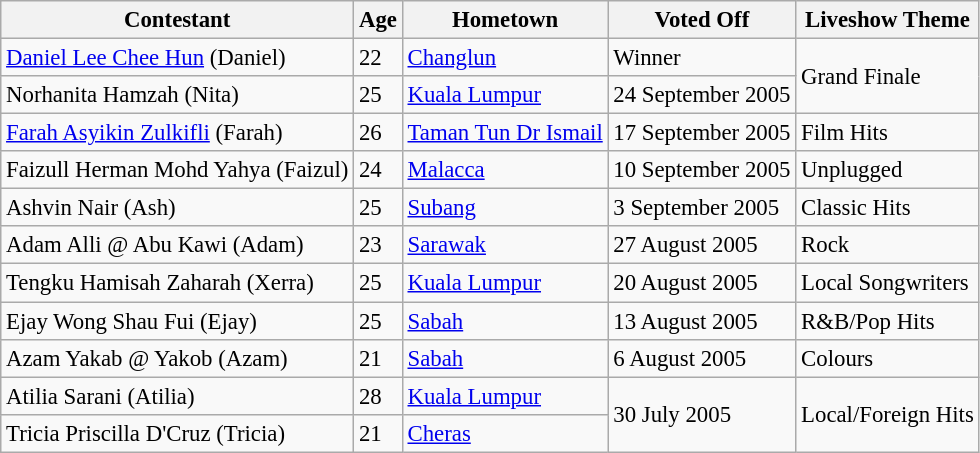<table class="wikitable" style="font-size:95%;">
<tr>
<th>Contestant</th>
<th>Age</th>
<th>Hometown</th>
<th>Voted Off</th>
<th>Liveshow Theme</th>
</tr>
<tr>
<td><a href='#'>Daniel Lee Chee Hun</a> (Daniel)</td>
<td>22</td>
<td><a href='#'>Changlun</a></td>
<td>Winner</td>
<td rowspan = "2">Grand Finale</td>
</tr>
<tr>
<td>Norhanita Hamzah (Nita)</td>
<td>25</td>
<td><a href='#'>Kuala Lumpur</a></td>
<td>24 September 2005</td>
</tr>
<tr>
<td><a href='#'>Farah Asyikin Zulkifli</a> (Farah)</td>
<td>26</td>
<td><a href='#'>Taman Tun Dr Ismail</a></td>
<td>17 September 2005</td>
<td>Film Hits</td>
</tr>
<tr>
<td>Faizull Herman Mohd Yahya (Faizul)</td>
<td>24</td>
<td><a href='#'>Malacca</a></td>
<td>10 September 2005</td>
<td>Unplugged</td>
</tr>
<tr>
<td>Ashvin Nair (Ash)</td>
<td>25</td>
<td><a href='#'>Subang</a></td>
<td>3 September 2005</td>
<td>Classic Hits</td>
</tr>
<tr>
<td>Adam Alli @ Abu Kawi (Adam)</td>
<td>23</td>
<td><a href='#'>Sarawak</a></td>
<td>27 August 2005</td>
<td>Rock</td>
</tr>
<tr>
<td>Tengku Hamisah Zaharah (Xerra)</td>
<td>25</td>
<td><a href='#'>Kuala Lumpur</a></td>
<td>20 August 2005</td>
<td>Local Songwriters</td>
</tr>
<tr>
<td>Ejay Wong Shau Fui (Ejay)</td>
<td>25</td>
<td><a href='#'>Sabah</a></td>
<td>13 August 2005</td>
<td>R&B/Pop Hits</td>
</tr>
<tr>
<td>Azam Yakab @ Yakob (Azam)</td>
<td>21</td>
<td><a href='#'>Sabah</a></td>
<td>6 August 2005</td>
<td>Colours</td>
</tr>
<tr>
<td>Atilia Sarani (Atilia)</td>
<td>28</td>
<td><a href='#'>Kuala Lumpur</a></td>
<td rowspan="2">30 July 2005</td>
<td rowspan="2">Local/Foreign Hits</td>
</tr>
<tr>
<td>Tricia Priscilla D'Cruz (Tricia)</td>
<td>21</td>
<td><a href='#'>Cheras</a></td>
</tr>
</table>
